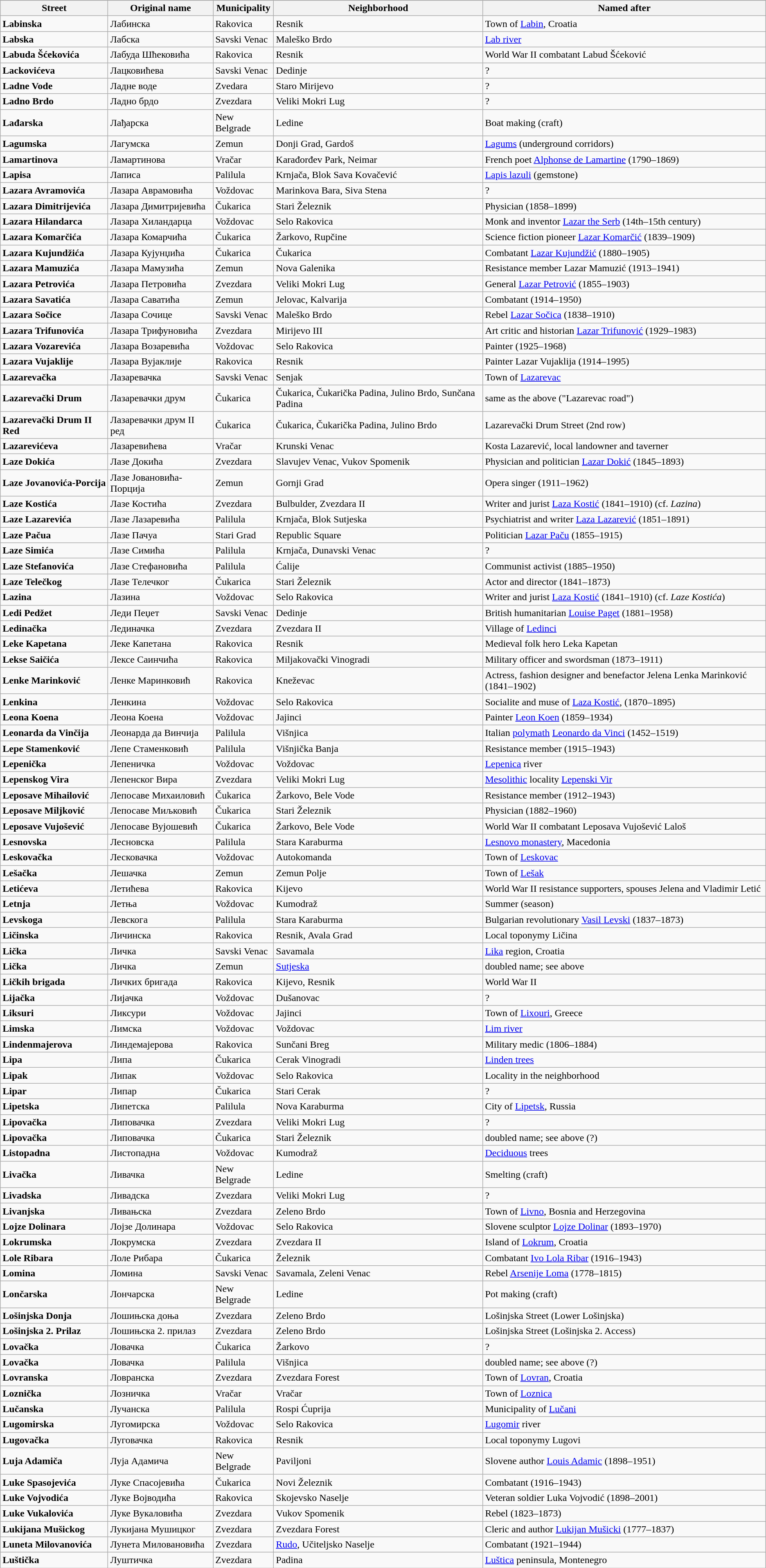<table class="wikitable sortable">
<tr style="background-color:#DDDDDD;text-align:center;">
</tr>
<tr>
<th>Street</th>
<th>Original name</th>
<th>Municipality</th>
<th>Neighborhood</th>
<th>Named after</th>
</tr>
<tr>
<td><strong>Labinska</strong></td>
<td>Лабинска</td>
<td>Rakovica</td>
<td>Resnik</td>
<td>Town of <a href='#'>Labin</a>, Croatia</td>
</tr>
<tr>
<td><strong>Labska</strong></td>
<td>Лабска</td>
<td>Savski Venac</td>
<td>Maleško Brdo</td>
<td><a href='#'>Lab river</a></td>
</tr>
<tr>
<td><strong>Labuda Šćekovića</strong></td>
<td>Лабуда Шћековића</td>
<td>Rakovica</td>
<td>Resnik</td>
<td>World War II combatant Labud Šćeković</td>
</tr>
<tr>
<td><strong>Lackovićeva</strong></td>
<td>Лацковићева</td>
<td>Savski Venac</td>
<td>Dedinje</td>
<td>?</td>
</tr>
<tr>
<td><strong>Ladne Vode</strong></td>
<td>Ладне воде</td>
<td>Zvedara</td>
<td>Staro Mirijevo</td>
<td>?</td>
</tr>
<tr>
<td><strong>Ladno Brdo</strong></td>
<td>Ладно брдо</td>
<td>Zvezdara</td>
<td>Veliki Mokri Lug</td>
<td>?</td>
</tr>
<tr>
<td><strong>Lađarska</strong></td>
<td>Лађарска</td>
<td>New Belgrade</td>
<td>Ledine</td>
<td>Boat making (craft)</td>
</tr>
<tr>
<td><strong>Lagumska</strong></td>
<td>Лагумска</td>
<td>Zemun</td>
<td>Donji Grad, Gardoš</td>
<td><a href='#'>Lagums</a> (underground corridors)</td>
</tr>
<tr>
<td><strong>Lamartinova</strong></td>
<td>Ламартинова</td>
<td>Vračar</td>
<td>Karađorđev Park, Neimar</td>
<td>French poet <a href='#'>Alphonse de Lamartine</a> (1790–1869)</td>
</tr>
<tr>
<td><strong>Lapisa</strong></td>
<td>Лаписа</td>
<td>Palilula</td>
<td>Krnjača, Blok Sava Kovačević</td>
<td><a href='#'>Lapis lazuli</a> (gemstone)</td>
</tr>
<tr>
<td><strong>Lazara Avramovića</strong></td>
<td>Лазара Аврамовића</td>
<td>Voždovac</td>
<td>Marinkova Bara, Siva Stena</td>
<td>?</td>
</tr>
<tr>
<td><strong>Lazara Dimitrijevića</strong></td>
<td>Лазара Димитријевића</td>
<td>Čukarica</td>
<td>Stari Železnik</td>
<td>Physician  (1858–1899)</td>
</tr>
<tr>
<td><strong>Lazara Hilandarca</strong></td>
<td>Лазара Хиландарца</td>
<td>Voždovac</td>
<td>Selo Rakovica</td>
<td>Monk and inventor <a href='#'>Lazar the Serb</a> (14th–15th century)</td>
</tr>
<tr>
<td><strong>Lazara Komarčića</strong></td>
<td>Лазара Комарчића</td>
<td>Čukarica</td>
<td>Žarkovo, Rupčine</td>
<td>Science fiction pioneer <a href='#'>Lazar Komarčić</a> (1839–1909)</td>
</tr>
<tr>
<td><strong>Lazara Kujundžića</strong></td>
<td>Лазара Кујунџића</td>
<td>Čukarica</td>
<td>Čukarica</td>
<td>Combatant <a href='#'>Lazar Kujundžić</a> (1880–1905)</td>
</tr>
<tr>
<td><strong>Lazara Mamuzića</strong></td>
<td>Лазара Мамузића</td>
<td>Zemun</td>
<td>Nova Galenika</td>
<td>Resistance member Lazar Mamuzić (1913–1941)</td>
</tr>
<tr>
<td><strong>Lazara Petrovića</strong></td>
<td>Лазара Петровића</td>
<td>Zvezdara</td>
<td>Veliki Mokri Lug</td>
<td>General <a href='#'>Lazar Petrović</a> (1855–1903)</td>
</tr>
<tr>
<td><strong>Lazara Savatića</strong></td>
<td>Лазара Саватића</td>
<td>Zemun</td>
<td>Jelovac, Kalvarija</td>
<td>Combatant  (1914–1950)</td>
</tr>
<tr>
<td><strong>Lazara Sočice</strong></td>
<td>Лазара Сочице</td>
<td>Savski Venac</td>
<td>Maleško Brdo</td>
<td>Rebel <a href='#'>Lazar Sočica</a> (1838–1910)</td>
</tr>
<tr>
<td><strong>Lazara Trifunovića</strong></td>
<td>Лазара Трифуновића</td>
<td>Zvezdara</td>
<td>Mirijevo III</td>
<td>Art critic and historian <a href='#'>Lazar Trifunović</a> (1929–1983)</td>
</tr>
<tr>
<td><strong>Lazara Vozarevića</strong></td>
<td>Лазара Возаревића</td>
<td>Voždovac</td>
<td>Selo Rakovica</td>
<td>Painter  (1925–1968)</td>
</tr>
<tr>
<td><strong>Lazara Vujaklije</strong></td>
<td>Лазара Вујаклије</td>
<td>Rakovica</td>
<td>Resnik</td>
<td>Painter Lazar Vujaklija (1914–1995)</td>
</tr>
<tr>
<td><strong>Lazarevačka</strong></td>
<td>Лазаревачка</td>
<td>Savski Venac</td>
<td>Senjak</td>
<td>Town of <a href='#'>Lazarevac</a></td>
</tr>
<tr>
<td><strong>Lazarevački Drum</strong></td>
<td>Лазаревачки друм</td>
<td>Čukarica</td>
<td>Čukarica, Čukarička Padina, Julino Brdo, Sunčana Padina</td>
<td>same as the above ("Lazarevac road")</td>
</tr>
<tr>
<td><strong>Lazarevački Drum II Red</strong></td>
<td>Лазаревачки друм II ред</td>
<td>Čukarica</td>
<td>Čukarica, Čukarička Padina, Julino Brdo</td>
<td>Lazarevački Drum Street (2nd row)</td>
</tr>
<tr>
<td><strong>Lazarevićeva</strong></td>
<td>Лазаревићева</td>
<td>Vračar</td>
<td>Krunski Venac</td>
<td>Kosta Lazarević, local landowner and taverner</td>
</tr>
<tr>
<td><strong>Laze Dokića</strong></td>
<td>Лазе Докића</td>
<td>Zvezdara</td>
<td>Slavujev Venac, Vukov Spomenik</td>
<td>Physician and politician <a href='#'>Lazar Dokić</a> (1845–1893)</td>
</tr>
<tr>
<td><strong>Laze Jovanovića-Porcija</strong></td>
<td>Лазе Јовановића-Порција</td>
<td>Zemun</td>
<td>Gornji Grad</td>
<td>Opera singer  (1911–1962)</td>
</tr>
<tr>
<td><strong>Laze Kostića</strong></td>
<td>Лазе Костића</td>
<td>Zvezdara</td>
<td>Bulbulder, Zvezdara II</td>
<td>Writer and jurist <a href='#'>Laza Kostić</a> (1841–1910) (cf. <em>Lazina</em>)</td>
</tr>
<tr>
<td><strong>Laze Lazarevića</strong></td>
<td>Лазе Лазаревића</td>
<td>Palilula</td>
<td>Krnjača, Blok Sutjeska</td>
<td>Psychiatrist and writer <a href='#'>Laza Lazarević</a> (1851–1891)</td>
</tr>
<tr>
<td><strong>Laze Pačua</strong></td>
<td>Лазе Пачуа</td>
<td>Stari Grad</td>
<td>Republic Square</td>
<td>Politician <a href='#'>Lazar Paču</a> (1855–1915)</td>
</tr>
<tr>
<td><strong>Laze Simića</strong></td>
<td>Лазе Симића</td>
<td>Palilula</td>
<td>Krnjača, Dunavski Venac</td>
<td>?</td>
</tr>
<tr>
<td><strong>Laze Stefanovića</strong></td>
<td>Лазе Стефановића</td>
<td>Palilula</td>
<td>Ćalije</td>
<td>Communist activist  (1885–1950)</td>
</tr>
<tr>
<td><strong>Laze Telečkog</strong></td>
<td>Лазе Телечког</td>
<td>Čukarica</td>
<td>Stari Železnik</td>
<td>Actor and director  (1841–1873)</td>
</tr>
<tr>
<td><strong>Lazina</strong></td>
<td>Лазина</td>
<td>Voždovac</td>
<td>Selo Rakovica</td>
<td>Writer and jurist <a href='#'>Laza Kostić</a> (1841–1910) (cf. <em>Laze Kostića</em>)</td>
</tr>
<tr>
<td><strong>Ledi Pedžet</strong></td>
<td>Леди Пеџет</td>
<td>Savski Venac</td>
<td>Dedinje</td>
<td>British humanitarian <a href='#'>Louise Paget</a> (1881–1958)</td>
</tr>
<tr>
<td><strong>Ledinačka</strong></td>
<td>Лединачка</td>
<td>Zvezdara</td>
<td>Zvezdara II</td>
<td>Village of <a href='#'>Ledinci</a></td>
</tr>
<tr>
<td><strong>Leke Kapetana</strong></td>
<td>Леке Капетана</td>
<td>Rakovica</td>
<td>Resnik</td>
<td>Medieval folk hero Leka Kapetan</td>
</tr>
<tr>
<td><strong>Lekse Saičića</strong></td>
<td>Лексе Саинчића</td>
<td>Rakovica</td>
<td>Miljakovački Vinogradi</td>
<td>Military officer and swordsman  (1873–1911)</td>
</tr>
<tr>
<td><strong>Lenke Marinković</strong></td>
<td>Ленке Маринковић</td>
<td>Rakovica</td>
<td>Kneževac</td>
<td>Actress, fashion designer and benefactor Jelena Lenka Marinković (1841–1902)</td>
</tr>
<tr>
<td><strong>Lenkina</strong></td>
<td>Ленкина</td>
<td>Voždovac</td>
<td>Selo Rakovica</td>
<td>Socialite and muse of <a href='#'>Laza Kostić</a>,  (1870–1895)</td>
</tr>
<tr>
<td><strong>Leona Koena</strong></td>
<td>Леона Коена</td>
<td>Voždovac</td>
<td>Jajinci</td>
<td>Painter <a href='#'>Leon Koen</a> (1859–1934)</td>
</tr>
<tr>
<td><strong>Leonarda da Vinčija</strong></td>
<td>Леонарда да Винчија</td>
<td>Palilula</td>
<td>Višnjica</td>
<td>Italian <a href='#'>polymath</a> <a href='#'>Leonardo da Vinci</a> (1452–1519)</td>
</tr>
<tr>
<td><strong>Lepe Stamenković</strong></td>
<td>Лепе Стаменковић</td>
<td>Palilula</td>
<td>Višnjička Banja</td>
<td>Resistance member  (1915–1943)</td>
</tr>
<tr>
<td><strong>Lepenička</strong></td>
<td>Лепеничка</td>
<td>Voždovac</td>
<td>Voždovac</td>
<td><a href='#'>Lepenica</a> river</td>
</tr>
<tr>
<td><strong>Lepenskog Vira</strong></td>
<td>Лепенског Вира</td>
<td>Zvezdara</td>
<td>Veliki Mokri Lug</td>
<td><a href='#'>Mesolithic</a> locality <a href='#'>Lepenski Vir</a></td>
</tr>
<tr>
<td><strong>Leposave Mihailović</strong></td>
<td>Лепосаве Михаиловић</td>
<td>Čukarica</td>
<td>Žarkovo, Bele Vode</td>
<td>Resistance member  (1912–1943)</td>
</tr>
<tr>
<td><strong>Leposave Miljković</strong></td>
<td>Лепосаве Миљковић</td>
<td>Čukarica</td>
<td>Stari Železnik</td>
<td>Physician  (1882–1960)</td>
</tr>
<tr>
<td><strong>Leposave Vujošević</strong></td>
<td>Лепосаве Вујошевић</td>
<td>Čukarica</td>
<td>Žarkovo, Bele Vode</td>
<td>World War II combatant Leposava Vujošević Laloš</td>
</tr>
<tr>
<td><strong>Lesnovska</strong></td>
<td>Лесновска</td>
<td>Palilula</td>
<td>Stara Karaburma</td>
<td><a href='#'>Lesnovo monastery</a>, Macedonia</td>
</tr>
<tr>
<td><strong>Leskovačka</strong></td>
<td>Лесковачка</td>
<td>Voždovac</td>
<td>Autokomanda</td>
<td>Town of <a href='#'>Leskovac</a></td>
</tr>
<tr>
<td><strong>Lešačka</strong></td>
<td>Лешачка</td>
<td>Zemun</td>
<td>Zemun Polje</td>
<td>Town of <a href='#'>Lešak</a></td>
</tr>
<tr>
<td><strong>Letićeva</strong></td>
<td>Летићева</td>
<td>Rakovica</td>
<td>Kijevo</td>
<td>World War II resistance supporters, spouses Jelena and Vladimir Letić</td>
</tr>
<tr>
<td><strong>Letnja</strong></td>
<td>Летња</td>
<td>Voždovac</td>
<td>Kumodraž</td>
<td>Summer (season)</td>
</tr>
<tr>
<td><strong>Levskoga</strong></td>
<td>Левскога</td>
<td>Palilula</td>
<td>Stara Karaburma</td>
<td>Bulgarian revolutionary <a href='#'>Vasil Levski</a> (1837–1873)</td>
</tr>
<tr>
<td><strong>Ličinska</strong></td>
<td>Личинска</td>
<td>Rakovica</td>
<td>Resnik, Avala Grad</td>
<td>Local toponymy Ličina</td>
</tr>
<tr>
<td><strong>Lička</strong></td>
<td>Личка</td>
<td>Savski Venac</td>
<td>Savamala</td>
<td><a href='#'>Lika</a> region, Croatia</td>
</tr>
<tr>
<td><strong>Lička</strong></td>
<td>Личка</td>
<td>Zemun</td>
<td><a href='#'>Sutjeska</a></td>
<td>doubled name; see above</td>
</tr>
<tr>
<td><strong>Ličkih brigada</strong></td>
<td>Личких бригада</td>
<td>Rakovica</td>
<td>Kijevo, Resnik</td>
<td>World War II </td>
</tr>
<tr>
<td><strong>Lijačka</strong></td>
<td>Лијачка</td>
<td>Voždovac</td>
<td>Dušanovac</td>
<td>?</td>
</tr>
<tr>
<td><strong>Liksuri</strong></td>
<td>Ликсури</td>
<td>Voždovac</td>
<td>Jajinci</td>
<td>Town of <a href='#'>Lixouri</a>, Greece</td>
</tr>
<tr>
<td><strong>Limska</strong></td>
<td>Лимска</td>
<td>Voždovac</td>
<td>Voždovac</td>
<td><a href='#'>Lim river</a></td>
</tr>
<tr>
<td><strong>Lindenmajerova</strong></td>
<td>Линдемајерова</td>
<td>Rakovica</td>
<td>Sunčani Breg</td>
<td>Military medic  (1806–1884)</td>
</tr>
<tr>
<td><strong>Lipa</strong></td>
<td>Липа</td>
<td>Čukarica</td>
<td>Cerak Vinogradi</td>
<td><a href='#'>Linden trees</a></td>
</tr>
<tr>
<td><strong>Lipak</strong></td>
<td>Липак</td>
<td>Voždovac</td>
<td>Selo Rakovica</td>
<td>Locality in the neighborhood</td>
</tr>
<tr>
<td><strong>Lipar</strong></td>
<td>Липар</td>
<td>Čukarica</td>
<td>Stari Cerak</td>
<td>?</td>
</tr>
<tr>
<td><strong>Lipetska</strong></td>
<td>Липетска</td>
<td>Palilula</td>
<td>Nova Karaburma</td>
<td>City of <a href='#'>Lipetsk</a>, Russia</td>
</tr>
<tr>
<td><strong>Lipovačka</strong></td>
<td>Липовачка</td>
<td>Zvezdara</td>
<td>Veliki Mokri Lug</td>
<td>?</td>
</tr>
<tr>
<td><strong>Lipovačka</strong></td>
<td>Липовачка</td>
<td>Čukarica</td>
<td>Stari Železnik</td>
<td>doubled name; see above (?)</td>
</tr>
<tr>
<td><strong>Listopadna</strong></td>
<td>Листопадна</td>
<td>Voždovac</td>
<td>Kumodraž</td>
<td><a href='#'>Deciduous</a> trees</td>
</tr>
<tr>
<td><strong>Livačka</strong></td>
<td>Ливачка</td>
<td>New Belgrade</td>
<td>Ledine</td>
<td>Smelting (craft)</td>
</tr>
<tr>
<td><strong>Livadska</strong></td>
<td>Ливадска</td>
<td>Zvezdara</td>
<td>Veliki Mokri Lug</td>
<td>?</td>
</tr>
<tr>
<td><strong>Livanjska</strong></td>
<td>Ливањска</td>
<td>Zvezdara</td>
<td>Zeleno Brdo</td>
<td>Town of <a href='#'>Livno</a>, Bosnia and Herzegovina</td>
</tr>
<tr>
<td><strong>Lojze Dolinara</strong></td>
<td>Лојзе Долинара</td>
<td>Voždovac</td>
<td>Selo Rakovica</td>
<td>Slovene sculptor <a href='#'>Lojze Dolinar</a> (1893–1970)</td>
</tr>
<tr>
<td><strong>Lokrumska</strong></td>
<td>Локрумска</td>
<td>Zvezdara</td>
<td>Zvezdara II</td>
<td>Island of <a href='#'>Lokrum</a>, Croatia</td>
</tr>
<tr>
<td><strong>Lole Ribara</strong></td>
<td>Лоле Рибара</td>
<td>Čukarica</td>
<td>Železnik</td>
<td>Combatant <a href='#'>Ivo Lola Ribar</a> (1916–1943)</td>
</tr>
<tr>
<td><strong>Lomina</strong></td>
<td>Ломина</td>
<td>Savski Venac</td>
<td>Savamala, Zeleni Venac</td>
<td>Rebel <a href='#'>Arsenije Loma</a> (1778–1815)</td>
</tr>
<tr>
<td><strong>Lončarska</strong></td>
<td>Лончарска</td>
<td>New Belgrade</td>
<td>Ledine</td>
<td>Pot making (craft)</td>
</tr>
<tr>
<td><strong>Lošinjska Donja</strong></td>
<td>Лошињска доња</td>
<td>Zvezdara</td>
<td>Zeleno Brdo</td>
<td>Lošinjska Street (Lower Lošinjska)</td>
</tr>
<tr>
<td><strong>Lošinjska 2. Prilaz</strong></td>
<td>Лошињска 2. прилаз</td>
<td>Zvezdara</td>
<td>Zeleno Brdo</td>
<td>Lošinjska Street (Lošinjska 2. Access)</td>
</tr>
<tr>
<td><strong>Lovačka</strong></td>
<td>Ловачка</td>
<td>Čukarica</td>
<td>Žarkovo</td>
<td>?</td>
</tr>
<tr>
<td><strong>Lovačka</strong></td>
<td>Ловачка</td>
<td>Palilula</td>
<td>Višnjica</td>
<td>doubled name; see above (?)</td>
</tr>
<tr>
<td><strong>Lovranska</strong></td>
<td>Ловранска</td>
<td>Zvezdara</td>
<td>Zvezdara Forest</td>
<td>Town of <a href='#'>Lovran</a>, Croatia</td>
</tr>
<tr>
<td><strong>Loznička</strong></td>
<td>Лозничка</td>
<td>Vračar</td>
<td>Vračar</td>
<td>Town of <a href='#'>Loznica</a></td>
</tr>
<tr>
<td><strong>Lučanska</strong></td>
<td>Лучанска</td>
<td>Palilula</td>
<td>Rospi Ćuprija</td>
<td>Municipality of <a href='#'>Lučani</a></td>
</tr>
<tr>
<td><strong>Lugomirska</strong></td>
<td>Лугомирска</td>
<td>Voždovac</td>
<td>Selo Rakovica</td>
<td><a href='#'>Lugomir</a> river</td>
</tr>
<tr>
<td><strong>Lugovačka</strong></td>
<td>Луговачка</td>
<td>Rakovica</td>
<td>Resnik</td>
<td>Local toponymy Lugovi</td>
</tr>
<tr>
<td><strong>Luja Adamiča</strong></td>
<td>Луја Адамича</td>
<td>New Belgrade</td>
<td>Paviljoni</td>
<td>Slovene author <a href='#'>Louis Adamic</a> (1898–1951)</td>
</tr>
<tr>
<td><strong>Luke Spasojevića</strong></td>
<td>Луке Спасојевића</td>
<td>Čukarica</td>
<td>Novi Železnik</td>
<td>Combatant  (1916–1943)</td>
</tr>
<tr>
<td><strong>Luke Vojvodića</strong></td>
<td>Луке Војводића</td>
<td>Rakovica</td>
<td>Skojevsko Naselje</td>
<td>Veteran soldier Luka Vojvodić (1898–2001)</td>
</tr>
<tr>
<td><strong>Luke Vukalovića</strong></td>
<td>Луке Вукаловића</td>
<td>Zvezdara</td>
<td>Vukov Spomenik</td>
<td>Rebel  (1823–1873)</td>
</tr>
<tr>
<td><strong>Lukijana Mušickog</strong></td>
<td>Лукијана Мушицког</td>
<td>Zvezdara</td>
<td>Zvezdara Forest</td>
<td>Cleric and author <a href='#'>Lukijan Mušicki</a> (1777–1837)</td>
</tr>
<tr>
<td><strong>Luneta Milovanovića</strong></td>
<td>Лунета Миловановића</td>
<td>Zvezdara</td>
<td><a href='#'>Rudo</a>, Učiteljsko Naselje</td>
<td>Combatant  (1921–1944)</td>
</tr>
<tr>
<td><strong>Luštička</strong></td>
<td>Луштичка</td>
<td>Zvezdara</td>
<td>Padina</td>
<td><a href='#'>Luštica</a> peninsula,  Montenegro</td>
</tr>
</table>
